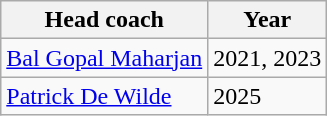<table class="wikitable sortable" style="text-align: left">
<tr>
<th>Head coach</th>
<th class="unsortable">Year</th>
</tr>
<tr>
<td align="left"> <a href='#'>Bal Gopal Maharjan</a></td>
<td align="left">2021, 2023</td>
</tr>
<tr>
<td> <a href='#'>Patrick De Wilde</a></td>
<td>2025</td>
</tr>
</table>
